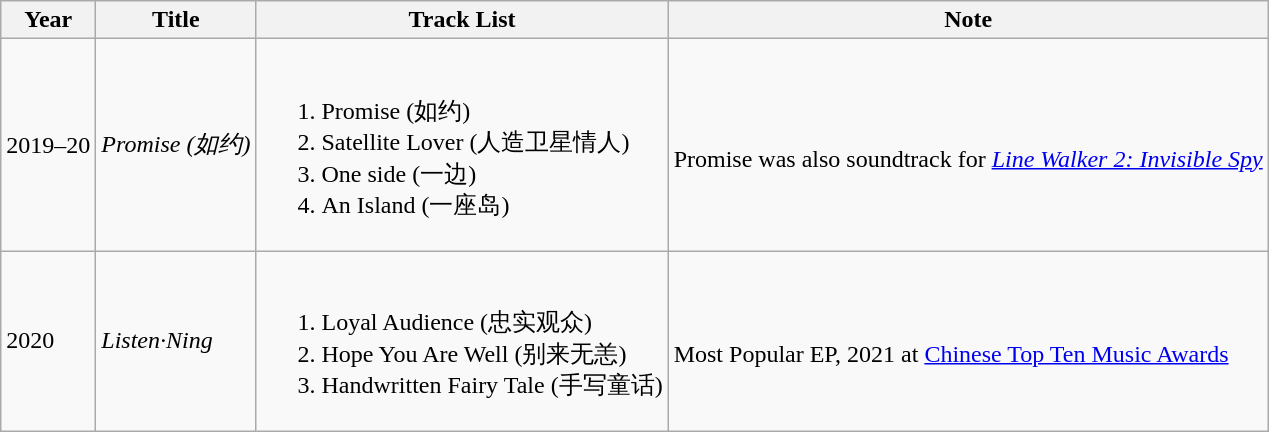<table class="wikitable">
<tr>
<th>Year</th>
<th>Title</th>
<th>Track List</th>
<th>Note</th>
</tr>
<tr>
<td>2019–20</td>
<td><em>Promise (如约)</em> </td>
<td><br><ol><li>Promise (如约) <br></li><li>Satellite Lover (人造卫星情人) <br></li><li>One side (一边) <br></li><li>An Island (一座岛) <br></li></ol></td>
<td><br>Promise was also soundtrack for <em><a href='#'>Line Walker 2: Invisible Spy</a></em></td>
</tr>
<tr>
<td>2020</td>
<td><em>Listen∙Ning</em> </td>
<td><br><ol><li>Loyal Audience (忠实观众) <br></li><li>Hope You Are Well (别来无恙) <br></li><li>Handwritten Fairy Tale (手写童话) <br></li></ol></td>
<td><br>Most Popular EP, 2021 at <a href='#'>Chinese Top Ten Music Awards</a></td>
</tr>
</table>
